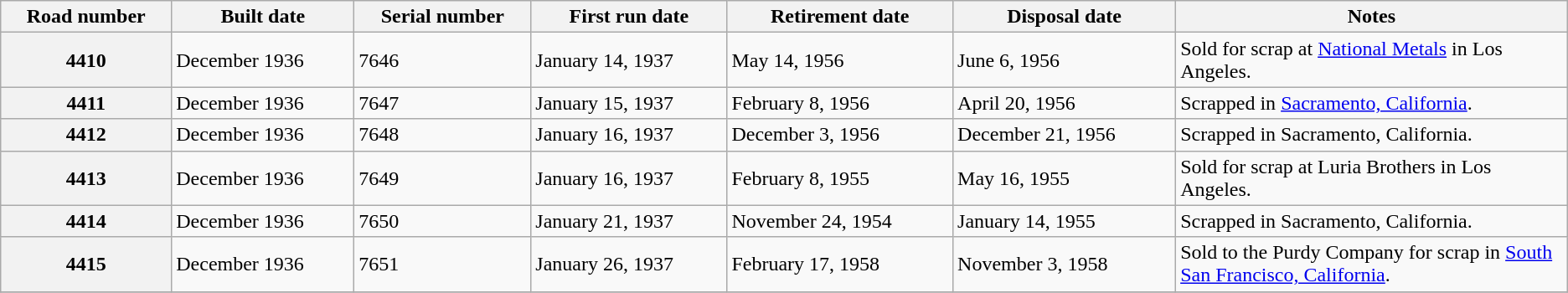<table class="wikitable sortable">
<tr>
<th scope="col">Road number</th>
<th scope="col">Built date</th>
<th scope="col">Serial number</th>
<th scope="col">First run date</th>
<th scope="col">Retirement date</th>
<th scope="col">Disposal date</th>
<th scope="col" style="width:25%;">Notes</th>
</tr>
<tr>
<th scope="row">4410</th>
<td>December 1936</td>
<td>7646</td>
<td>January 14, 1937</td>
<td>May 14, 1956</td>
<td>June 6, 1956</td>
<td>Sold for scrap at <a href='#'>National Metals</a> in Los Angeles.</td>
</tr>
<tr>
<th scope="row">4411</th>
<td>December 1936</td>
<td>7647</td>
<td>January 15, 1937</td>
<td>February 8, 1956</td>
<td>April 20, 1956</td>
<td>Scrapped in <a href='#'>Sacramento, California</a>.</td>
</tr>
<tr>
<th scope="row">4412</th>
<td>December 1936</td>
<td>7648</td>
<td>January 16, 1937</td>
<td>December 3, 1956</td>
<td>December 21, 1956</td>
<td>Scrapped in Sacramento, California.</td>
</tr>
<tr>
<th scope="row">4413</th>
<td>December 1936</td>
<td>7649</td>
<td>January 16, 1937</td>
<td>February 8, 1955</td>
<td>May 16, 1955</td>
<td>Sold for scrap at Luria Brothers in Los Angeles.</td>
</tr>
<tr>
<th scope="row">4414</th>
<td>December 1936</td>
<td>7650</td>
<td>January 21, 1937</td>
<td>November 24, 1954</td>
<td>January 14, 1955</td>
<td>Scrapped in Sacramento, California.</td>
</tr>
<tr>
<th scope="row">4415</th>
<td>December 1936</td>
<td>7651</td>
<td>January 26, 1937</td>
<td>February 17, 1958</td>
<td>November 3, 1958</td>
<td>Sold to the Purdy Company for scrap in <a href='#'>South San Francisco, California</a>.</td>
</tr>
<tr>
</tr>
</table>
